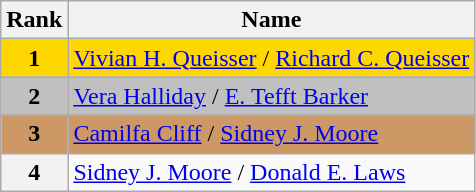<table class="wikitable">
<tr>
<th>Rank</th>
<th>Name</th>
</tr>
<tr bgcolor="gold">
<td align="center"><strong>1</strong></td>
<td><a href='#'>Vivian H. Queisser</a> / <a href='#'>Richard C. Queisser</a></td>
</tr>
<tr bgcolor="silver">
<td align="center"><strong>2</strong></td>
<td><a href='#'>Vera Halliday</a> / <a href='#'>E. Tefft Barker</a></td>
</tr>
<tr bgcolor="cc9966">
<td align="center"><strong>3</strong></td>
<td><a href='#'>Camilfa Cliff</a> / <a href='#'>Sidney J. Moore</a></td>
</tr>
<tr>
<th>4</th>
<td><a href='#'>Sidney J. Moore</a> / <a href='#'>Donald E. Laws</a></td>
</tr>
</table>
